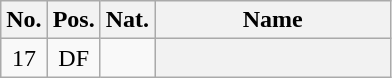<table class="wikitable sortable plainrowheaders" style="text-align:center">
<tr>
<th scope="col">No.</th>
<th scope="col">Pos.</th>
<th scope="col">Nat.</th>
<th width="150" scope="col">Name</th>
</tr>
<tr>
<td>17</td>
<td>DF</td>
<td></td>
<th scope="row"></th>
</tr>
</table>
